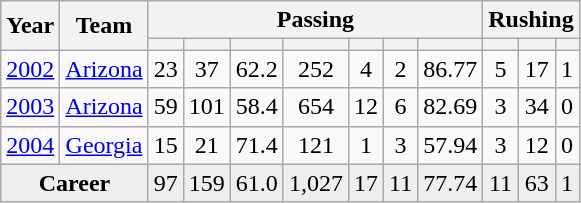<table class="wikitable sortable" style="text-align:center">
<tr>
<th rowspan=2>Year</th>
<th rowspan=2>Team</th>
<th colspan=7>Passing</th>
<th colspan=3>Rushing</th>
</tr>
<tr>
<th></th>
<th></th>
<th></th>
<th></th>
<th></th>
<th></th>
<th></th>
<th></th>
<th></th>
<th></th>
</tr>
<tr>
<td><a href='#'>2002</a></td>
<td><a href='#'>Arizona</a></td>
<td>23</td>
<td>37</td>
<td>62.2</td>
<td>252</td>
<td>4</td>
<td>2</td>
<td>86.77</td>
<td>5</td>
<td>17</td>
<td>1</td>
</tr>
<tr>
<td><a href='#'>2003</a></td>
<td><a href='#'>Arizona</a></td>
<td>59</td>
<td>101</td>
<td>58.4</td>
<td>654</td>
<td>12</td>
<td>6</td>
<td>82.69</td>
<td>3</td>
<td>34</td>
<td>0</td>
</tr>
<tr>
<td><a href='#'>2004</a></td>
<td><a href='#'>Georgia</a></td>
<td>15</td>
<td>21</td>
<td>71.4</td>
<td>121</td>
<td>1</td>
<td>3</td>
<td>57.94</td>
<td>3</td>
<td>12</td>
<td>0</td>
</tr>
<tr class="sortbottom" style="background:#eee;">
<td colspan=2><strong>Career</strong></td>
<td>97</td>
<td>159</td>
<td>61.0</td>
<td>1,027</td>
<td>17</td>
<td>11</td>
<td>77.74</td>
<td>11</td>
<td>63</td>
<td>1</td>
</tr>
</table>
